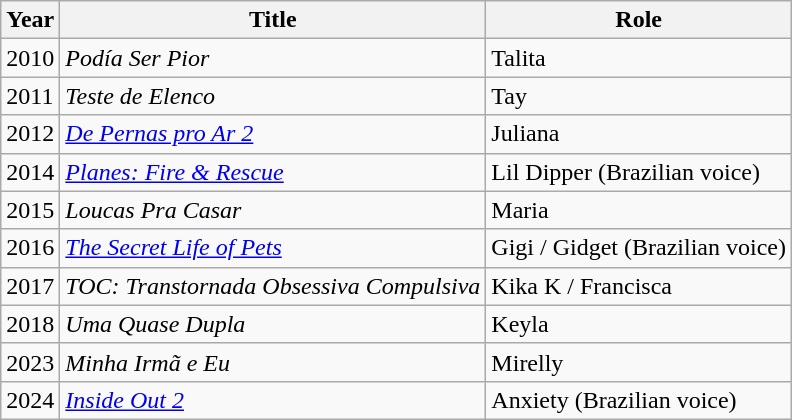<table class="wikitable sortable">
<tr>
<th>Year</th>
<th>Title</th>
<th>Role</th>
</tr>
<tr>
<td>2010</td>
<td><em>Podía Ser Pior</em></td>
<td>Talita</td>
</tr>
<tr>
<td>2011</td>
<td><em>Teste de Elenco</em></td>
<td>Tay</td>
</tr>
<tr>
<td>2012</td>
<td><em><a href='#'>De Pernas pro Ar 2</a></em></td>
<td>Juliana</td>
</tr>
<tr>
<td>2014</td>
<td><em><a href='#'>Planes: Fire & Rescue</a></em></td>
<td>Lil Dipper (Brazilian voice)</td>
</tr>
<tr>
<td>2015</td>
<td><em>Loucas Pra Casar</em></td>
<td>Maria</td>
</tr>
<tr>
<td>2016</td>
<td><em><a href='#'>The Secret Life of Pets</a></em></td>
<td>Gigi / Gidget (Brazilian voice)</td>
</tr>
<tr>
<td>2017</td>
<td><em>TOC: Transtornada Obsessiva Compulsiva</em></td>
<td>Kika K / Francisca</td>
</tr>
<tr>
<td>2018</td>
<td><em>Uma Quase Dupla</em></td>
<td>Keyla</td>
</tr>
<tr>
<td>2023</td>
<td><em>Minha Irmã e Eu</em></td>
<td>Mirelly</td>
</tr>
<tr>
<td>2024</td>
<td><em><a href='#'>Inside Out 2</a></em></td>
<td>Anxiety (Brazilian voice)</td>
</tr>
</table>
